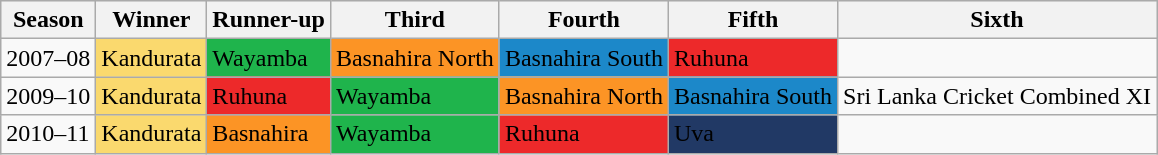<table class="wikitable">
<tr style="background:#efefef;">
<th>Season</th>
<th>Winner</th>
<th>Runner-up</th>
<th>Third</th>
<th>Fourth</th>
<th>Fifth</th>
<th>Sixth</th>
</tr>
<tr>
<td>2007–08</td>
<td style="background:#fad96e;">Kandurata</td>
<td style="background:#1fb44c;">Wayamba</td>
<td style="background:#fc9425;">Basnahira North</td>
<td style="background:#1c88c9;">Basnahira South</td>
<td style="background:#ed292a;">Ruhuna</td>
<td></td>
</tr>
<tr>
<td>2009–10</td>
<td style="background:#fad96e;">Kandurata</td>
<td style="background:#ed292a;">Ruhuna</td>
<td style="background:#1fb44c;">Wayamba</td>
<td style="background:#fc9425;">Basnahira North</td>
<td style="background:#1c88c9;">Basnahira South</td>
<td style="background:#;">Sri Lanka Cricket Combined XI</td>
</tr>
<tr>
<td>2010–11</td>
<td style="background:#fad96e;">Kandurata</td>
<td style="background:#fc9425;">Basnahira</td>
<td style="background:#1fb44c;">Wayamba</td>
<td style="background:#ed292a;">Ruhuna</td>
<td style="background:#213965;">Uva</td>
<td style="background:#;"></td>
</tr>
</table>
